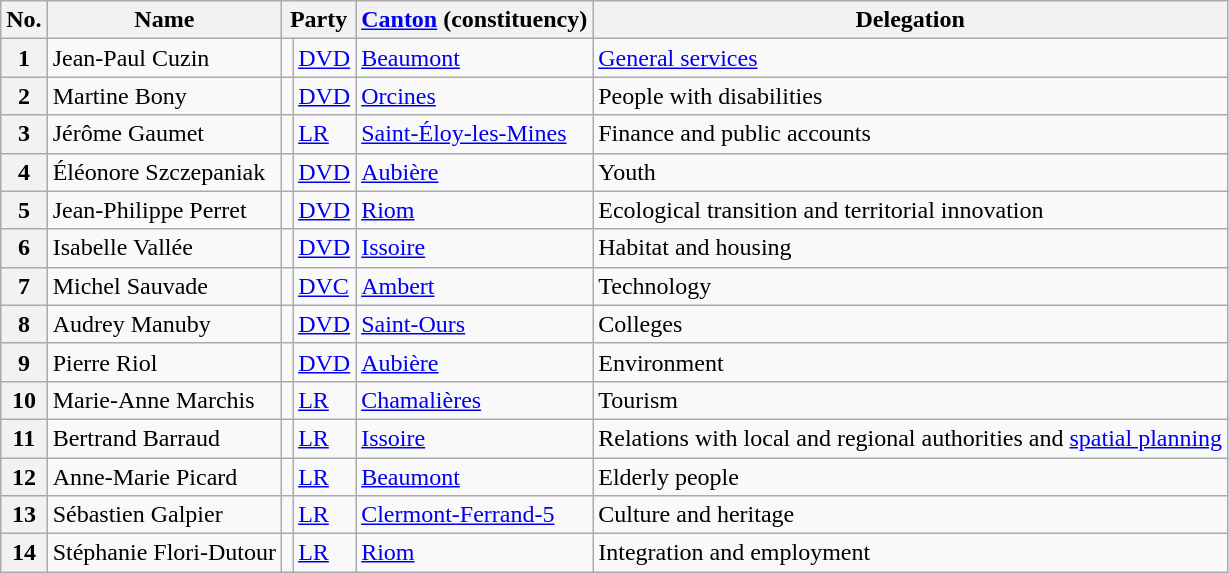<table class="wikitable">
<tr>
<th>No.</th>
<th>Name</th>
<th colspan="2">Party</th>
<th><a href='#'>Canton</a> (constituency)</th>
<th>Delegation</th>
</tr>
<tr>
<th><strong>1</strong></th>
<td>Jean-Paul Cuzin</td>
<td></td>
<td><a href='#'>DVD</a></td>
<td><a href='#'>Beaumont</a></td>
<td><a href='#'>General services</a></td>
</tr>
<tr>
<th><strong>2</strong></th>
<td>Martine Bony</td>
<td></td>
<td><a href='#'>DVD</a></td>
<td><a href='#'>Orcines</a></td>
<td>People with disabilities</td>
</tr>
<tr>
<th><strong>3</strong></th>
<td>Jérôme Gaumet</td>
<td></td>
<td><a href='#'>LR</a></td>
<td><a href='#'>Saint-Éloy-les-Mines</a></td>
<td>Finance and public accounts</td>
</tr>
<tr>
<th><strong>4</strong></th>
<td>Éléonore Szczepaniak</td>
<td></td>
<td><a href='#'>DVD</a></td>
<td><a href='#'>Aubière</a></td>
<td>Youth</td>
</tr>
<tr>
<th><strong>5</strong></th>
<td>Jean-Philippe Perret</td>
<td></td>
<td><a href='#'>DVD</a></td>
<td><a href='#'>Riom</a></td>
<td>Ecological transition and territorial innovation</td>
</tr>
<tr>
<th><strong>6</strong></th>
<td>Isabelle Vallée</td>
<td></td>
<td><a href='#'>DVD</a></td>
<td><a href='#'>Issoire</a></td>
<td>Habitat and housing</td>
</tr>
<tr>
<th><strong>7</strong></th>
<td>Michel Sauvade</td>
<td></td>
<td><a href='#'>DVC</a></td>
<td><a href='#'>Ambert</a></td>
<td>Technology</td>
</tr>
<tr>
<th><strong>8</strong></th>
<td>Audrey Manuby</td>
<td></td>
<td><a href='#'>DVD</a></td>
<td><a href='#'>Saint-Ours</a></td>
<td>Colleges</td>
</tr>
<tr>
<th><strong>9</strong></th>
<td>Pierre Riol</td>
<td></td>
<td><a href='#'>DVD</a></td>
<td><a href='#'>Aubière</a></td>
<td>Environment</td>
</tr>
<tr>
<th><strong>10</strong></th>
<td>Marie-Anne Marchis</td>
<td></td>
<td><a href='#'>LR</a></td>
<td><a href='#'>Chamalières</a></td>
<td>Tourism</td>
</tr>
<tr>
<th><strong>11</strong></th>
<td>Bertrand Barraud</td>
<td></td>
<td><a href='#'>LR</a></td>
<td><a href='#'>Issoire</a></td>
<td>Relations with local and regional authorities and <a href='#'>spatial planning</a></td>
</tr>
<tr>
<th><strong>12</strong></th>
<td>Anne-Marie Picard</td>
<td></td>
<td><a href='#'>LR</a></td>
<td><a href='#'>Beaumont</a></td>
<td>Elderly people</td>
</tr>
<tr>
<th><strong>13</strong></th>
<td>Sébastien Galpier</td>
<td></td>
<td><a href='#'>LR</a></td>
<td><a href='#'>Clermont-Ferrand-5</a></td>
<td>Culture and heritage</td>
</tr>
<tr>
<th><strong>14</strong></th>
<td>Stéphanie Flori-Dutour</td>
<td></td>
<td><a href='#'>LR</a></td>
<td><a href='#'>Riom</a></td>
<td>Integration and employment</td>
</tr>
</table>
